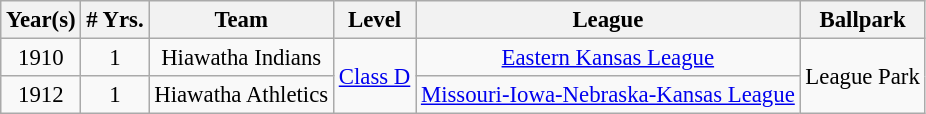<table class="wikitable" style="text-align:center; font-size: 95%;">
<tr>
<th>Year(s)</th>
<th># Yrs.</th>
<th>Team</th>
<th>Level</th>
<th>League</th>
<th>Ballpark</th>
</tr>
<tr>
<td>1910</td>
<td>1</td>
<td>Hiawatha Indians</td>
<td rowspan=2><a href='#'>Class D</a></td>
<td><a href='#'>Eastern Kansas League</a></td>
<td rowspan=2>League Park</td>
</tr>
<tr>
<td>1912</td>
<td>1</td>
<td>Hiawatha Athletics</td>
<td><a href='#'>Missouri-Iowa-Nebraska-Kansas League</a></td>
</tr>
</table>
